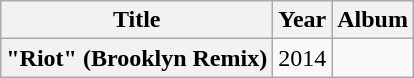<table class="wikitable plainrowheaders" style="text-align:center;">
<tr>
<th scope="col">Title</th>
<th scope="col">Year</th>
<th scope="col">Album</th>
</tr>
<tr>
<th scope="row">"Riot" (Brooklyn Remix)</th>
<td>2014</td>
<td></td>
</tr>
</table>
